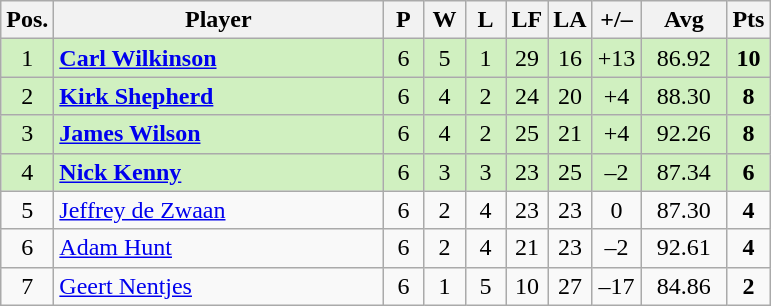<table class="wikitable" style="text-align:center; margin: 1em auto 1em auto, align:left">
<tr>
<th width=20>Pos.</th>
<th width=212>Player</th>
<th width=20>P</th>
<th width=20>W</th>
<th width=20>L</th>
<th width=20>LF</th>
<th width=20>LA</th>
<th width=25>+/–</th>
<th width=50>Avg</th>
<th width=20>Pts</th>
</tr>
<tr style="background:#D0F0C0;">
<td>1</td>
<td align=left> <strong><a href='#'>Carl Wilkinson</a></strong></td>
<td>6</td>
<td>5</td>
<td>1</td>
<td>29</td>
<td>16</td>
<td>+13</td>
<td>86.92</td>
<td><strong>10</strong></td>
</tr>
<tr style="background:#D0F0C0;">
<td>2</td>
<td align=left> <strong><a href='#'>Kirk Shepherd</a></strong></td>
<td>6</td>
<td>4</td>
<td>2</td>
<td>24</td>
<td>20</td>
<td>+4</td>
<td>88.30</td>
<td><strong>8</strong></td>
</tr>
<tr style="background:#D0F0C0;">
<td>3</td>
<td align=left> <strong><a href='#'>James Wilson</a></strong></td>
<td>6</td>
<td>4</td>
<td>2</td>
<td>25</td>
<td>21</td>
<td>+4</td>
<td>92.26</td>
<td><strong>8</strong></td>
</tr>
<tr style="background:#D0F0C0;">
<td>4</td>
<td align=left> <strong><a href='#'>Nick Kenny</a></strong></td>
<td>6</td>
<td>3</td>
<td>3</td>
<td>23</td>
<td>25</td>
<td>–2</td>
<td>87.34</td>
<td><strong>6</strong></td>
</tr>
<tr style=>
<td>5</td>
<td align=left> <a href='#'>Jeffrey de Zwaan</a></td>
<td>6</td>
<td>2</td>
<td>4</td>
<td>23</td>
<td>23</td>
<td>0</td>
<td>87.30</td>
<td><strong>4</strong></td>
</tr>
<tr style=>
<td>6</td>
<td align=left> <a href='#'>Adam Hunt</a></td>
<td>6</td>
<td>2</td>
<td>4</td>
<td>21</td>
<td>23</td>
<td>–2</td>
<td>92.61</td>
<td><strong>4</strong></td>
</tr>
<tr style=>
<td>7</td>
<td align=left> <a href='#'>Geert Nentjes</a></td>
<td>6</td>
<td>1</td>
<td>5</td>
<td>10</td>
<td>27</td>
<td>–17</td>
<td>84.86</td>
<td><strong>2</strong></td>
</tr>
</table>
